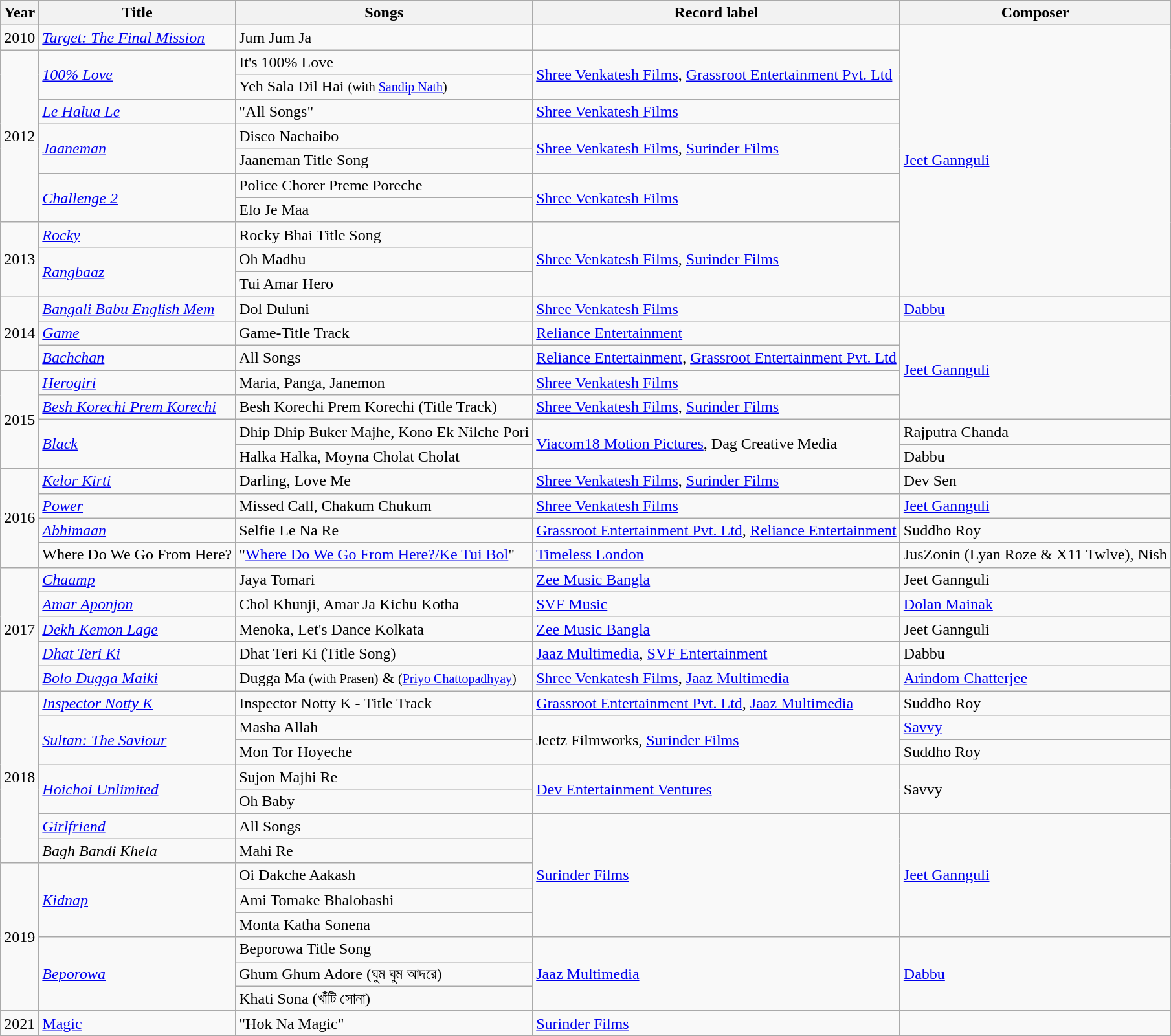<table class="wikitable sortable">
<tr>
<th>Year</th>
<th>Title</th>
<th>Songs</th>
<th>Record label</th>
<th>Composer</th>
</tr>
<tr>
<td>2010</td>
<td><em><a href='#'>Target: The Final Mission</a></em></td>
<td>Jum Jum Ja</td>
<td></td>
<td rowspan="11"><a href='#'>Jeet Gannguli</a></td>
</tr>
<tr>
<td rowspan="7">2012</td>
<td rowspan="2"><em><a href='#'>100% Love</a></em></td>
<td>It's 100% Love</td>
<td rowspan="2"><a href='#'>Shree Venkatesh Films</a>, <a href='#'>Grassroot Entertainment Pvt. Ltd</a></td>
</tr>
<tr>
<td>Yeh Sala Dil Hai <small>(with <a href='#'>Sandip Nath</a>)</small></td>
</tr>
<tr>
<td rowspan="1"><em><a href='#'>Le Halua Le</a></em></td>
<td>"All Songs"</td>
<td rowspan="1"><a href='#'>Shree Venkatesh Films</a></td>
</tr>
<tr>
<td rowspan="2"><em><a href='#'>Jaaneman</a></em></td>
<td>Disco Nachaibo</td>
<td rowspan="2"><a href='#'>Shree Venkatesh Films</a>, <a href='#'>Surinder Films</a></td>
</tr>
<tr>
<td>Jaaneman Title Song</td>
</tr>
<tr>
<td rowspan="2"><em><a href='#'>Challenge 2</a></em></td>
<td>Police Chorer Preme Poreche</td>
<td rowspan="2"><a href='#'>Shree Venkatesh Films</a></td>
</tr>
<tr>
<td>Elo Je Maa</td>
</tr>
<tr>
<td rowspan="3">2013</td>
<td><em><a href='#'>Rocky</a></em></td>
<td>Rocky Bhai Title Song</td>
<td rowspan="3"><a href='#'>Shree Venkatesh Films</a>, <a href='#'>Surinder Films</a></td>
</tr>
<tr>
<td rowspan="2"><em><a href='#'>Rangbaaz</a></em></td>
<td>Oh Madhu</td>
</tr>
<tr>
<td>Tui Amar Hero</td>
</tr>
<tr>
<td rowspan="3">2014</td>
<td><em><a href='#'>Bangali Babu English Mem</a></em></td>
<td>Dol Duluni</td>
<td><a href='#'>Shree Venkatesh Films</a></td>
<td><a href='#'>Dabbu</a></td>
</tr>
<tr>
<td><em><a href='#'>Game</a></em></td>
<td>Game-Title Track</td>
<td><a href='#'>Reliance Entertainment</a></td>
<td rowspan="4"><a href='#'>Jeet Gannguli</a></td>
</tr>
<tr>
<td><em><a href='#'>Bachchan</a></em></td>
<td>All Songs</td>
<td><a href='#'>Reliance Entertainment</a>, <a href='#'>Grassroot Entertainment Pvt. Ltd</a></td>
</tr>
<tr>
<td rowspan="4">2015</td>
<td><em><a href='#'>Herogiri</a></em></td>
<td>Maria, Panga, Janemon</td>
<td><a href='#'>Shree Venkatesh Films</a></td>
</tr>
<tr>
<td><em><a href='#'>Besh Korechi Prem Korechi</a></em></td>
<td>Besh Korechi Prem Korechi (Title Track)</td>
<td><a href='#'>Shree Venkatesh Films</a>, <a href='#'>Surinder Films</a></td>
</tr>
<tr>
<td rowspan="2"><em><a href='#'>Black</a></em></td>
<td>Dhip Dhip Buker Majhe, Kono Ek Nilche Pori</td>
<td rowspan="2"><a href='#'>Viacom18 Motion Pictures</a>, Dag Creative Media</td>
<td>Rajputra Chanda</td>
</tr>
<tr>
<td>Halka Halka, Moyna Cholat Cholat</td>
<td>Dabbu</td>
</tr>
<tr>
<td rowspan="4">2016</td>
<td><em><a href='#'>Kelor Kirti</a></em></td>
<td>Darling, Love Me</td>
<td><a href='#'>Shree Venkatesh Films</a>, <a href='#'>Surinder Films</a></td>
<td>Dev Sen</td>
</tr>
<tr>
<td><em><a href='#'>Power</a></em></td>
<td>Missed Call, Chakum Chukum</td>
<td><a href='#'>Shree Venkatesh Films</a></td>
<td><a href='#'>Jeet Gannguli</a></td>
</tr>
<tr>
<td><em><a href='#'>Abhimaan</a></em></td>
<td>Selfie Le Na Re</td>
<td><a href='#'>Grassroot Entertainment Pvt. Ltd</a>, <a href='#'>Reliance Entertainment</a></td>
<td>Suddho Roy</td>
</tr>
<tr>
<td>Where Do We Go From Here?</td>
<td>"<a href='#'>Where Do We Go From Here?/Ke Tui Bol</a>"</td>
<td><a href='#'>Timeless London</a></td>
<td>JusZonin (Lyan Roze & X11 Twlve), Nish</td>
</tr>
<tr>
<td rowspan="5">2017</td>
<td><em><a href='#'>Chaamp</a></em></td>
<td>Jaya Tomari</td>
<td><a href='#'>Zee Music Bangla</a></td>
<td>Jeet Gannguli</td>
</tr>
<tr>
<td><em><a href='#'>Amar Aponjon</a></em></td>
<td>Chol Khunji, Amar Ja Kichu Kotha</td>
<td><a href='#'>SVF Music</a></td>
<td><a href='#'>Dolan Mainak</a></td>
</tr>
<tr>
<td><em><a href='#'>Dekh Kemon Lage</a></em></td>
<td>Menoka, Let's Dance Kolkata</td>
<td><a href='#'>Zee Music Bangla</a></td>
<td>Jeet Gannguli</td>
</tr>
<tr>
<td><em><a href='#'>Dhat Teri Ki</a></em></td>
<td>Dhat Teri Ki (Title Song)</td>
<td><a href='#'>Jaaz Multimedia</a>, <a href='#'>SVF Entertainment</a></td>
<td>Dabbu</td>
</tr>
<tr>
<td><em><a href='#'>Bolo Dugga Maiki</a></em></td>
<td>Dugga Ma <small>(with Prasen)</small> & <small>(<a href='#'>Priyo Chattopadhyay</a>)</small></td>
<td><a href='#'>Shree Venkatesh Films</a>, <a href='#'>Jaaz Multimedia</a></td>
<td><a href='#'>Arindom Chatterjee</a></td>
</tr>
<tr>
<td rowspan="7">2018</td>
<td><em><a href='#'>Inspector Notty K</a></em></td>
<td>Inspector Notty K - Title Track</td>
<td><a href='#'>Grassroot Entertainment Pvt. Ltd</a>, <a href='#'>Jaaz Multimedia</a></td>
<td>Suddho Roy</td>
</tr>
<tr>
<td rowspan="2"><em><a href='#'>Sultan: The Saviour</a></em></td>
<td>Masha Allah</td>
<td rowspan="2">Jeetz Filmworks, <a href='#'>Surinder Films</a></td>
<td><a href='#'>Savvy</a></td>
</tr>
<tr>
<td>Mon Tor Hoyeche</td>
<td>Suddho Roy</td>
</tr>
<tr>
<td rowspan="2"><em><a href='#'>Hoichoi Unlimited</a></em></td>
<td>Sujon Majhi Re</td>
<td rowspan="2"><a href='#'>Dev Entertainment Ventures</a></td>
<td rowspan="2">Savvy</td>
</tr>
<tr>
<td>Oh Baby</td>
</tr>
<tr>
<td><em><a href='#'>Girlfriend</a></em></td>
<td>All Songs</td>
<td rowspan="5"><a href='#'>Surinder Films</a></td>
<td rowspan="5"><a href='#'>Jeet Gannguli</a></td>
</tr>
<tr>
<td><em>Bagh Bandi Khela</em></td>
<td>Mahi Re</td>
</tr>
<tr>
<td rowspan="6">2019</td>
<td rowspan="3"><em><a href='#'>Kidnap</a></em></td>
<td>Oi Dakche Aakash</td>
</tr>
<tr>
<td>Ami Tomake Bhalobashi</td>
</tr>
<tr>
<td>Monta Katha Sonena</td>
</tr>
<tr>
<td rowspan="3"><em><a href='#'>Beporowa</a></em></td>
<td>Beporowa Title Song</td>
<td rowspan="3"><a href='#'>Jaaz Multimedia</a></td>
<td rowspan="4"><a href='#'>Dabbu</a></td>
</tr>
<tr>
<td>Ghum Ghum Adore (ঘুম ঘুম আদরে)</td>
</tr>
<tr>
<td>Khati Sona (খাঁটি সোনা)</td>
</tr>
<tr>
</tr>
<tr>
<td>2021</td>
<td><a href='#'>Magic</a></td>
<td>"Hok Na Magic"</td>
<td><a href='#'>Surinder Films</a></td>
</tr>
</table>
